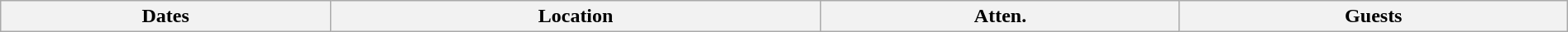<table class="wikitable" width="100%">
<tr>
<th>Dates</th>
<th>Location</th>
<th>Atten.</th>
<th>Guests<br></th>
</tr>
</table>
